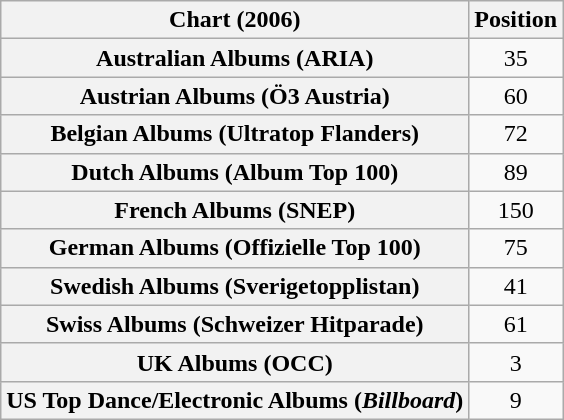<table class="wikitable sortable plainrowheaders" style="text-align:center">
<tr>
<th scope="col">Chart (2006)</th>
<th scope="col">Position</th>
</tr>
<tr>
<th scope="row">Australian Albums (ARIA)</th>
<td>35</td>
</tr>
<tr>
<th scope="row">Austrian Albums (Ö3 Austria)</th>
<td>60</td>
</tr>
<tr>
<th scope="row">Belgian Albums (Ultratop Flanders)</th>
<td>72</td>
</tr>
<tr>
<th scope="row">Dutch Albums (Album Top 100)</th>
<td>89</td>
</tr>
<tr>
<th scope="row">French Albums (SNEP)</th>
<td>150</td>
</tr>
<tr>
<th scope="row">German Albums (Offizielle Top 100)</th>
<td>75</td>
</tr>
<tr>
<th scope="row">Swedish Albums (Sverigetopplistan)</th>
<td>41</td>
</tr>
<tr>
<th scope="row">Swiss Albums (Schweizer Hitparade)</th>
<td>61</td>
</tr>
<tr>
<th scope="row">UK Albums (OCC)</th>
<td>3</td>
</tr>
<tr>
<th scope="row">US Top Dance/Electronic Albums (<em>Billboard</em>)</th>
<td>9</td>
</tr>
</table>
